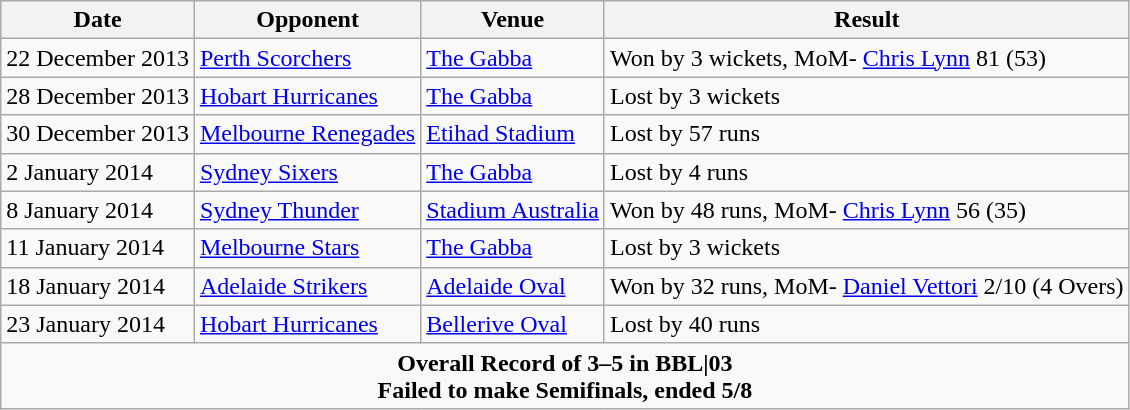<table class="wikitable">
<tr>
<th>Date</th>
<th>Opponent</th>
<th>Venue</th>
<th>Result</th>
</tr>
<tr align= style="background:#c3fdb8;">
<td>22 December 2013</td>
<td><a href='#'>Perth Scorchers</a></td>
<td><a href='#'>The Gabba</a></td>
<td>Won by 3 wickets, MoM-  <a href='#'>Chris Lynn</a> 81 (53)</td>
</tr>
<tr align= style="background:#fbb; ">
<td>28 December 2013</td>
<td><a href='#'>Hobart Hurricanes</a></td>
<td><a href='#'>The Gabba</a></td>
<td>Lost by 3 wickets</td>
</tr>
<tr align= style="background:#fbb; ">
<td>30 December 2013</td>
<td><a href='#'>Melbourne Renegades</a></td>
<td><a href='#'>Etihad Stadium</a></td>
<td>Lost by 57 runs</td>
</tr>
<tr align= style="background:#fbb; ">
<td>2 January 2014</td>
<td><a href='#'>Sydney Sixers</a></td>
<td><a href='#'>The Gabba</a></td>
<td>Lost by 4 runs</td>
</tr>
<tr align= style="background:#c3fdb8;">
<td>8 January 2014</td>
<td><a href='#'>Sydney Thunder</a></td>
<td><a href='#'>Stadium Australia</a></td>
<td>Won by 48 runs, MoM-  <a href='#'>Chris Lynn</a> 56 (35)</td>
</tr>
<tr align= style="background:#fbb; ">
<td>11 January 2014</td>
<td><a href='#'>Melbourne Stars</a></td>
<td><a href='#'>The Gabba</a></td>
<td>Lost by 3 wickets</td>
</tr>
<tr align= style="background:#c3fdb8;">
<td>18 January 2014</td>
<td><a href='#'>Adelaide Strikers</a></td>
<td><a href='#'>Adelaide Oval</a></td>
<td>Won by 32 runs, MoM- <a href='#'>Daniel Vettori</a> 2/10 (4 Overs)</td>
</tr>
<tr align= style="background:#fbb; ">
<td>23 January 2014</td>
<td><a href='#'>Hobart Hurricanes</a></td>
<td><a href='#'>Bellerive Oval</a></td>
<td>Lost by 40 runs</td>
</tr>
<tr>
<td colspan="4" style="text-align: center; "><strong>Overall Record of 3–5 in BBL|03</strong><br><strong>Failed to make Semifinals, ended 5/8</strong></td>
</tr>
</table>
